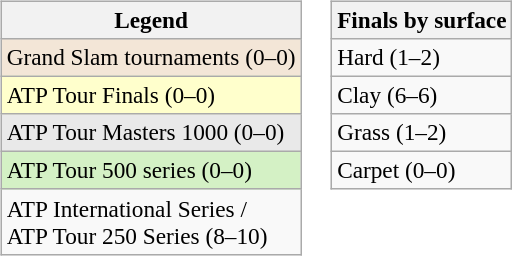<table>
<tr valign=top>
<td><br><table class=wikitable style=font-size:97%>
<tr>
<th>Legend</th>
</tr>
<tr style="background:#f3e6d7;">
<td>Grand Slam tournaments (0–0)</td>
</tr>
<tr style="background:#ffc;">
<td>ATP Tour Finals (0–0)</td>
</tr>
<tr style="background:#e9e9e9;">
<td>ATP Tour Masters 1000 (0–0)</td>
</tr>
<tr style="background:#d4f1c5;">
<td>ATP Tour 500 series (0–0)</td>
</tr>
<tr>
<td>ATP International Series / <br> ATP Tour 250 Series (8–10)</td>
</tr>
</table>
</td>
<td><br><table class=wikitable style=font-size:97%>
<tr>
<th>Finals by surface</th>
</tr>
<tr>
<td>Hard (1–2)</td>
</tr>
<tr>
<td>Clay (6–6)</td>
</tr>
<tr>
<td>Grass (1–2)</td>
</tr>
<tr>
<td>Carpet (0–0)</td>
</tr>
</table>
</td>
</tr>
</table>
